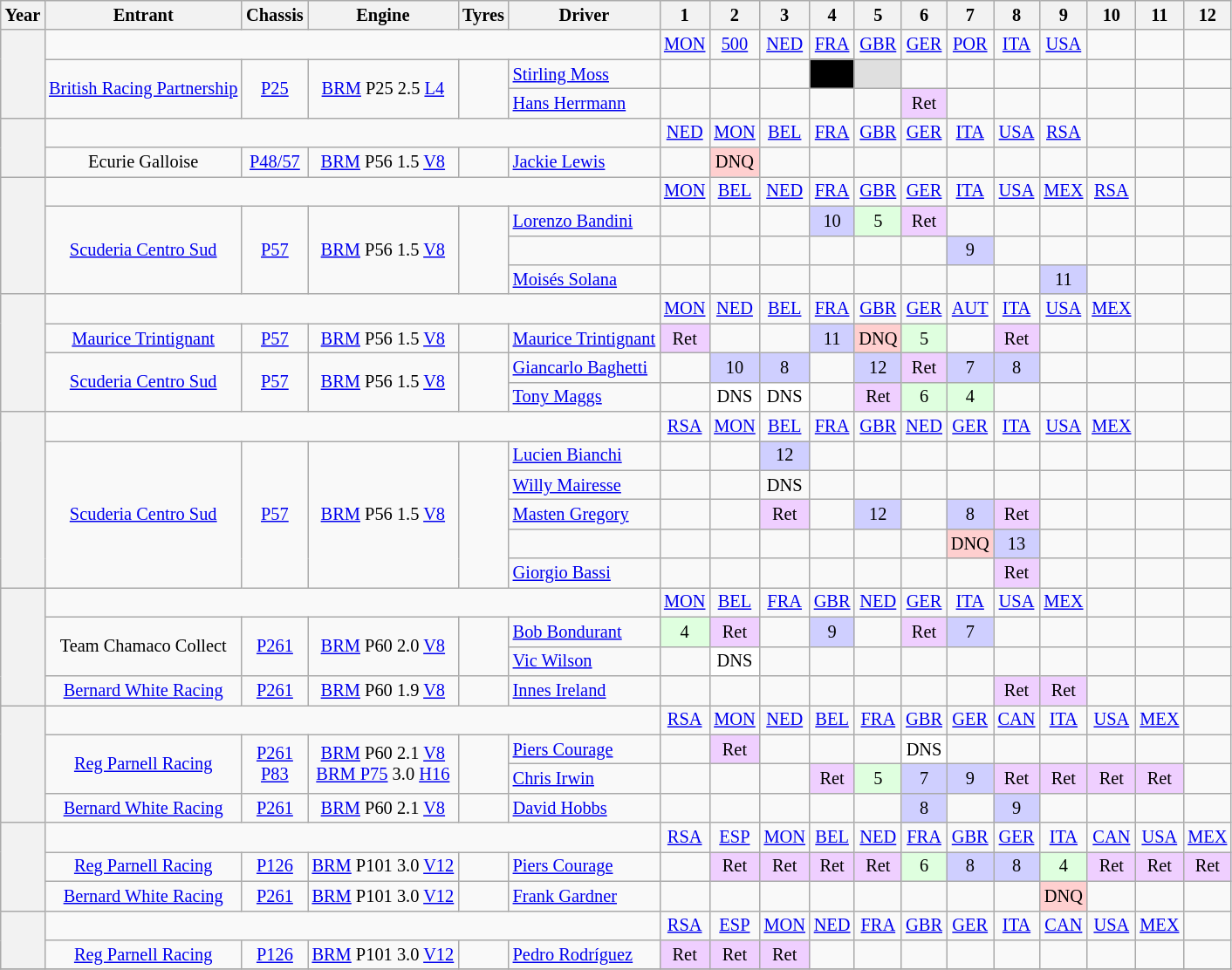<table class="wikitable" style="text-align:center; font-size:85%">
<tr>
<th>Year</th>
<th>Entrant</th>
<th>Chassis</th>
<th>Engine</th>
<th>Tyres</th>
<th>Driver</th>
<th>1</th>
<th>2</th>
<th>3</th>
<th>4</th>
<th>5</th>
<th>6</th>
<th>7</th>
<th>8</th>
<th>9</th>
<th>10</th>
<th>11</th>
<th>12</th>
</tr>
<tr>
<th rowspan=3></th>
<td colspan=5></td>
<td><a href='#'>MON</a></td>
<td><a href='#'>500</a></td>
<td><a href='#'>NED</a></td>
<td><a href='#'>FRA</a></td>
<td><a href='#'>GBR</a></td>
<td><a href='#'>GER</a></td>
<td><a href='#'>POR</a></td>
<td><a href='#'>ITA</a></td>
<td><a href='#'>USA</a></td>
<td></td>
<td></td>
<td></td>
</tr>
<tr>
<td rowspan=2><a href='#'>British Racing Partnership</a></td>
<td rowspan=2><a href='#'>P25</a></td>
<td rowspan=2><a href='#'>BRM</a> P25 2.5 <a href='#'>L4</a></td>
<td rowspan=2></td>
<td align="left"> <a href='#'>Stirling Moss</a></td>
<td></td>
<td></td>
<td></td>
<td style="background:#000000; color:white"></td>
<td style="background:#DFDFDF;"></td>
<td></td>
<td></td>
<td></td>
<td></td>
<td></td>
<td></td>
<td></td>
</tr>
<tr>
<td align="left"> <a href='#'>Hans Herrmann</a></td>
<td></td>
<td></td>
<td></td>
<td></td>
<td></td>
<td style="background:#EFCFFF;">Ret</td>
<td></td>
<td></td>
<td></td>
<td></td>
<td></td>
<td></td>
</tr>
<tr>
<th rowspan=2></th>
<td colspan=5></td>
<td><a href='#'>NED</a></td>
<td><a href='#'>MON</a></td>
<td><a href='#'>BEL</a></td>
<td><a href='#'>FRA</a></td>
<td><a href='#'>GBR</a></td>
<td><a href='#'>GER</a></td>
<td><a href='#'>ITA</a></td>
<td><a href='#'>USA</a></td>
<td><a href='#'>RSA</a></td>
<td></td>
<td></td>
<td></td>
</tr>
<tr>
<td>Ecurie Galloise</td>
<td><a href='#'>P48/57</a></td>
<td><a href='#'>BRM</a> P56 1.5 <a href='#'>V8</a></td>
<td></td>
<td align="left"> <a href='#'>Jackie Lewis</a></td>
<td></td>
<td style="background:#FFCFCF;">DNQ</td>
<td></td>
<td></td>
<td></td>
<td></td>
<td></td>
<td></td>
<td></td>
<td></td>
<td></td>
<td></td>
</tr>
<tr>
<th rowspan=4></th>
<td colspan=5></td>
<td><a href='#'>MON</a></td>
<td><a href='#'>BEL</a></td>
<td><a href='#'>NED</a></td>
<td><a href='#'>FRA</a></td>
<td><a href='#'>GBR</a></td>
<td><a href='#'>GER</a></td>
<td><a href='#'>ITA</a></td>
<td><a href='#'>USA</a></td>
<td><a href='#'>MEX</a></td>
<td><a href='#'>RSA</a></td>
<td></td>
<td></td>
</tr>
<tr>
<td rowspan=3><a href='#'>Scuderia Centro Sud</a></td>
<td rowspan=3><a href='#'>P57</a></td>
<td rowspan=3><a href='#'>BRM</a> P56 1.5 <a href='#'>V8</a></td>
<td rowspan=3></td>
<td align="left"> <a href='#'>Lorenzo Bandini</a></td>
<td></td>
<td></td>
<td></td>
<td style="background:#CFCFFF;">10</td>
<td style="background:#DFFFDF;">5</td>
<td style="background:#EFCFFF;">Ret</td>
<td></td>
<td></td>
<td></td>
<td></td>
<td></td>
<td></td>
</tr>
<tr>
<td align="left"></td>
<td></td>
<td></td>
<td></td>
<td></td>
<td></td>
<td></td>
<td style="background:#CFCFFF;">9</td>
<td></td>
<td></td>
<td></td>
<td></td>
<td></td>
</tr>
<tr>
<td align="left"> <a href='#'>Moisés Solana</a></td>
<td></td>
<td></td>
<td></td>
<td></td>
<td></td>
<td></td>
<td></td>
<td></td>
<td style="background:#CFCFFF;">11</td>
<td></td>
<td></td>
<td></td>
</tr>
<tr>
<th rowspan=4></th>
<td colspan=5></td>
<td><a href='#'>MON</a></td>
<td><a href='#'>NED</a></td>
<td><a href='#'>BEL</a></td>
<td><a href='#'>FRA</a></td>
<td><a href='#'>GBR</a></td>
<td><a href='#'>GER</a></td>
<td><a href='#'>AUT</a></td>
<td><a href='#'>ITA</a></td>
<td><a href='#'>USA</a></td>
<td><a href='#'>MEX</a></td>
<td></td>
<td></td>
</tr>
<tr>
<td><a href='#'>Maurice Trintignant</a></td>
<td><a href='#'>P57</a></td>
<td><a href='#'>BRM</a> P56 1.5 <a href='#'>V8</a></td>
<td></td>
<td align="left"> <a href='#'>Maurice Trintignant</a></td>
<td style="background:#EFCFFF;">Ret</td>
<td></td>
<td></td>
<td style="background:#CFCFFF;">11</td>
<td style="background:#FFCFCF;">DNQ</td>
<td style="background:#DFFFDF;">5</td>
<td></td>
<td style="background:#EFCFFF;">Ret</td>
<td></td>
<td></td>
<td></td>
<td></td>
</tr>
<tr>
<td rowspan=2><a href='#'>Scuderia Centro Sud</a></td>
<td rowspan=2><a href='#'>P57</a></td>
<td rowspan=2><a href='#'>BRM</a> P56 1.5 <a href='#'>V8</a></td>
<td rowspan=2></td>
<td align="left"> <a href='#'>Giancarlo Baghetti</a></td>
<td></td>
<td style="background:#CFCFFF;">10</td>
<td style="background:#CFCFFF;">8</td>
<td></td>
<td style="background:#CFCFFF;">12</td>
<td style="background:#EFCFFF;">Ret</td>
<td style="background:#CFCFFF;">7</td>
<td style="background:#CFCFFF;">8</td>
<td></td>
<td></td>
<td></td>
<td></td>
</tr>
<tr>
<td align="left"> <a href='#'>Tony Maggs</a></td>
<td></td>
<td style="background:#FFFFFF;">DNS</td>
<td style="background:#FFFFFF;">DNS</td>
<td></td>
<td style="background:#EFCFFF;">Ret</td>
<td style="background:#DFFFDF;">6</td>
<td style="background:#DFFFDF;">4</td>
<td></td>
<td></td>
<td></td>
<td></td>
<td></td>
</tr>
<tr>
<th rowspan=6></th>
<td colspan=5></td>
<td><a href='#'>RSA</a></td>
<td><a href='#'>MON</a></td>
<td><a href='#'>BEL</a></td>
<td><a href='#'>FRA</a></td>
<td><a href='#'>GBR</a></td>
<td><a href='#'>NED</a></td>
<td><a href='#'>GER</a></td>
<td><a href='#'>ITA</a></td>
<td><a href='#'>USA</a></td>
<td><a href='#'>MEX</a></td>
<td></td>
<td></td>
</tr>
<tr>
<td rowspan=5><a href='#'>Scuderia Centro Sud</a></td>
<td rowspan=5><a href='#'>P57</a></td>
<td rowspan=5><a href='#'>BRM</a> P56 1.5 <a href='#'>V8</a></td>
<td rowspan=5></td>
<td align="left"> <a href='#'>Lucien Bianchi</a></td>
<td></td>
<td></td>
<td style="background:#CFCFFF;">12</td>
<td></td>
<td></td>
<td></td>
<td></td>
<td></td>
<td></td>
<td></td>
<td></td>
<td></td>
</tr>
<tr>
<td align="left"> <a href='#'>Willy Mairesse</a></td>
<td></td>
<td></td>
<td style="background:#FFFFFFF;">DNS</td>
<td></td>
<td></td>
<td></td>
<td></td>
<td></td>
<td></td>
<td></td>
<td></td>
<td></td>
</tr>
<tr>
<td align="left"> <a href='#'>Masten Gregory</a></td>
<td></td>
<td></td>
<td style="background:#EFCFFF;">Ret</td>
<td></td>
<td style="background:#CFCFFF;">12</td>
<td></td>
<td style="background:#CFCFFF;">8</td>
<td style="background:#EFCFFF;">Ret</td>
<td></td>
<td></td>
<td></td>
<td></td>
</tr>
<tr>
<td align="left"></td>
<td></td>
<td></td>
<td></td>
<td></td>
<td></td>
<td></td>
<td style="background:#FFCFCF;">DNQ</td>
<td style="background:#CFCFFF;">13</td>
<td></td>
<td></td>
<td></td>
<td></td>
</tr>
<tr>
<td align="left"> <a href='#'>Giorgio Bassi</a></td>
<td></td>
<td></td>
<td></td>
<td></td>
<td></td>
<td></td>
<td></td>
<td style="background:#EFCFFF;">Ret</td>
<td></td>
<td></td>
<td></td>
<td></td>
</tr>
<tr>
<th rowspan=4></th>
<td colspan=5></td>
<td><a href='#'>MON</a></td>
<td><a href='#'>BEL</a></td>
<td><a href='#'>FRA</a></td>
<td><a href='#'>GBR</a></td>
<td><a href='#'>NED</a></td>
<td><a href='#'>GER</a></td>
<td><a href='#'>ITA</a></td>
<td><a href='#'>USA</a></td>
<td><a href='#'>MEX</a></td>
<td></td>
<td></td>
<td></td>
</tr>
<tr>
<td rowspan=2>Team Chamaco Collect</td>
<td rowspan=2><a href='#'>P261</a></td>
<td rowspan=2><a href='#'>BRM</a> P60 2.0 <a href='#'>V8</a></td>
<td rowspan=2></td>
<td align="left"> <a href='#'>Bob Bondurant</a></td>
<td style="background:#DFFFDF;">4</td>
<td style="background:#EFCFFF;">Ret</td>
<td></td>
<td style="background:#CFCFFF;">9</td>
<td></td>
<td style="background:#EFCFFF;">Ret</td>
<td style="background:#CFCFFF;">7</td>
<td></td>
<td></td>
<td></td>
<td></td>
<td></td>
</tr>
<tr>
<td align="left"> <a href='#'>Vic Wilson</a></td>
<td></td>
<td style="background:#FFFFFF;">DNS</td>
<td></td>
<td></td>
<td></td>
<td></td>
<td></td>
<td></td>
<td></td>
<td></td>
<td></td>
<td></td>
</tr>
<tr>
<td><a href='#'>Bernard White Racing</a></td>
<td><a href='#'>P261</a></td>
<td><a href='#'>BRM</a> P60 1.9 <a href='#'>V8</a></td>
<td></td>
<td align="left"> <a href='#'>Innes Ireland</a></td>
<td></td>
<td></td>
<td></td>
<td></td>
<td></td>
<td></td>
<td></td>
<td style="background:#EFCFFF;">Ret</td>
<td style="background:#EFCFFF;">Ret</td>
<td></td>
<td></td>
<td></td>
</tr>
<tr>
<th rowspan=4></th>
<td colspan=5></td>
<td><a href='#'>RSA</a></td>
<td><a href='#'>MON</a></td>
<td><a href='#'>NED</a></td>
<td><a href='#'>BEL</a></td>
<td><a href='#'>FRA</a></td>
<td><a href='#'>GBR</a></td>
<td><a href='#'>GER</a></td>
<td><a href='#'>CAN</a></td>
<td><a href='#'>ITA</a></td>
<td><a href='#'>USA</a></td>
<td><a href='#'>MEX</a></td>
<td></td>
</tr>
<tr>
<td rowspan=2><a href='#'>Reg Parnell Racing</a></td>
<td rowspan=2><a href='#'>P261</a><br><a href='#'>P83</a></td>
<td rowspan=2><a href='#'>BRM</a> P60 2.1 <a href='#'>V8</a> <br> <a href='#'>BRM P75</a> 3.0 <a href='#'>H16</a></td>
<td rowspan=2></td>
<td align="left"> <a href='#'>Piers Courage</a></td>
<td></td>
<td style="background:#EFCFFF;">Ret</td>
<td></td>
<td></td>
<td></td>
<td style="background:#FFFFFF;">DNS</td>
<td></td>
<td></td>
<td></td>
<td></td>
<td></td>
<td></td>
</tr>
<tr>
<td align="left"> <a href='#'>Chris Irwin</a></td>
<td></td>
<td></td>
<td></td>
<td style="background:#EFCFFF;">Ret</td>
<td style="background:#DFFFDF;">5</td>
<td style="background:#CFCFFF;">7</td>
<td style="background:#CFCFFF;">9</td>
<td style="background:#EFCFFF;">Ret</td>
<td style="background:#EFCFFF;">Ret</td>
<td style="background:#EFCFFF;">Ret</td>
<td style="background:#EFCFFF;">Ret</td>
<td></td>
</tr>
<tr>
<td><a href='#'>Bernard White Racing</a></td>
<td><a href='#'>P261</a></td>
<td><a href='#'>BRM</a> P60 2.1 <a href='#'>V8</a></td>
<td></td>
<td align="left"> <a href='#'>David Hobbs</a></td>
<td></td>
<td></td>
<td></td>
<td></td>
<td></td>
<td style="background:#CFCFFF;">8</td>
<td></td>
<td style="background:#CFCFFF;">9</td>
<td></td>
<td></td>
<td></td>
<td></td>
</tr>
<tr>
<th rowspan=3></th>
<td colspan=5></td>
<td><a href='#'>RSA</a></td>
<td><a href='#'>ESP</a></td>
<td><a href='#'>MON</a></td>
<td><a href='#'>BEL</a></td>
<td><a href='#'>NED</a></td>
<td><a href='#'>FRA</a></td>
<td><a href='#'>GBR</a></td>
<td><a href='#'>GER</a></td>
<td><a href='#'>ITA</a></td>
<td><a href='#'>CAN</a></td>
<td><a href='#'>USA</a></td>
<td><a href='#'>MEX</a></td>
</tr>
<tr>
<td><a href='#'>Reg Parnell Racing</a></td>
<td><a href='#'>P126</a></td>
<td><a href='#'>BRM</a> P101 3.0 <a href='#'>V12</a></td>
<td></td>
<td align="left"> <a href='#'>Piers Courage</a></td>
<td></td>
<td style="background:#EFCFFF;">Ret</td>
<td style="background:#EFCFFF;">Ret</td>
<td style="background:#EFCFFF;">Ret</td>
<td style="background:#EFCFFF;">Ret</td>
<td style="background:#DFFFDF;">6</td>
<td style="background:#CFCFFF;">8</td>
<td style="background:#CFCFFF;">8</td>
<td style="background:#DFFFDF;">4</td>
<td style="background:#EFCFFF;">Ret</td>
<td style="background:#EFCFFF;">Ret</td>
<td style="background:#EFCFFF;">Ret</td>
</tr>
<tr>
<td><a href='#'>Bernard White Racing</a></td>
<td><a href='#'>P261</a></td>
<td><a href='#'>BRM</a> P101 3.0 <a href='#'>V12</a></td>
<td></td>
<td align="left"> <a href='#'>Frank Gardner</a></td>
<td></td>
<td></td>
<td></td>
<td></td>
<td></td>
<td></td>
<td></td>
<td></td>
<td style="background:#FFCFCF;">DNQ</td>
<td></td>
<td></td>
<td></td>
</tr>
<tr>
<th rowspan=2></th>
<td colspan=5></td>
<td><a href='#'>RSA</a></td>
<td><a href='#'>ESP</a></td>
<td><a href='#'>MON</a></td>
<td><a href='#'>NED</a></td>
<td><a href='#'>FRA</a></td>
<td><a href='#'>GBR</a></td>
<td><a href='#'>GER</a></td>
<td><a href='#'>ITA</a></td>
<td><a href='#'>CAN</a></td>
<td><a href='#'>USA</a></td>
<td><a href='#'>MEX</a></td>
<td></td>
</tr>
<tr>
<td><a href='#'>Reg Parnell Racing</a></td>
<td><a href='#'>P126</a></td>
<td><a href='#'>BRM</a> P101 3.0 <a href='#'>V12</a></td>
<td></td>
<td align="left"> <a href='#'>Pedro Rodríguez</a></td>
<td style="background:#EFCFFF;">Ret</td>
<td style="background:#EFCFFF;">Ret</td>
<td style="background:#EFCFFF;">Ret</td>
<td></td>
<td></td>
<td></td>
<td></td>
<td></td>
<td></td>
<td></td>
<td></td>
<td></td>
</tr>
<tr>
</tr>
</table>
